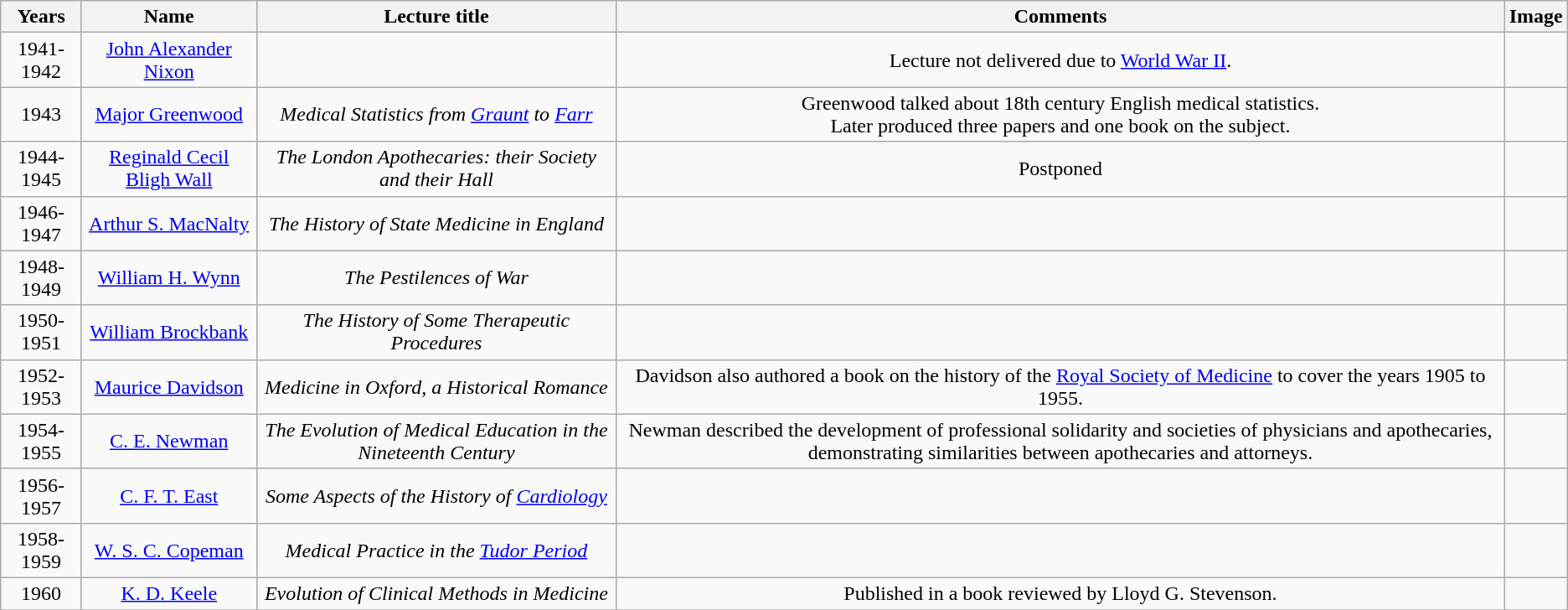<table class="wikitable sortable sticky-header" style=text-align:center;>
<tr>
<th>Years</th>
<th>Name</th>
<th>Lecture title</th>
<th>Comments</th>
<th>Image</th>
</tr>
<tr>
<td>1941-1942</td>
<td><a href='#'>John Alexander Nixon</a></td>
<td></td>
<td>Lecture not delivered due to <a href='#'>World War II</a>.</td>
<td></td>
</tr>
<tr>
<td>1943</td>
<td><a href='#'>Major Greenwood</a></td>
<td><em>Medical Statistics from <a href='#'>Graunt</a> to <a href='#'>Farr</a></em></td>
<td>Greenwood talked about 18th century English medical statistics.<br>Later produced three papers and one book on the subject.</td>
<td></td>
</tr>
<tr>
<td>1944-1945</td>
<td><a href='#'>Reginald Cecil Bligh Wall</a></td>
<td><em>The London Apothecaries: their Society and their Hall</em></td>
<td>Postponed</td>
<td></td>
</tr>
<tr>
<td>1946-1947</td>
<td><a href='#'>Arthur S. MacNalty</a></td>
<td><em>The History of State Medicine in England</em></td>
<td></td>
<td></td>
</tr>
<tr>
<td>1948-1949</td>
<td><a href='#'>William H. Wynn</a></td>
<td><em>The Pestilences of War</em></td>
<td></td>
<td></td>
</tr>
<tr>
<td>1950-1951</td>
<td><a href='#'>William Brockbank</a></td>
<td><em>The History of Some Therapeutic Procedures</em></td>
<td></td>
<td></td>
</tr>
<tr>
<td>1952-1953</td>
<td><a href='#'>Maurice Davidson</a></td>
<td><em>Medicine in Oxford, a Historical Romance</em></td>
<td>Davidson also authored a book on the history of the <a href='#'>Royal Society of Medicine</a> to cover the years 1905 to 1955.</td>
<td></td>
</tr>
<tr>
<td>1954-1955</td>
<td><a href='#'>C. E. Newman</a></td>
<td><em>The Evolution of Medical Education in the Nineteenth Century</em></td>
<td>Newman described the development of professional solidarity and societies of physicians and apothecaries, demonstrating similarities between apothecaries and attorneys.</td>
<td></td>
</tr>
<tr>
<td>1956-1957</td>
<td><a href='#'>C. F. T. East</a></td>
<td><em>Some Aspects of the History of <a href='#'>Cardiology</a></em></td>
<td></td>
<td></td>
</tr>
<tr>
<td>1958-1959</td>
<td><a href='#'>W. S. C. Copeman</a></td>
<td><em>Medical Practice in the <a href='#'>Tudor Period</a></em></td>
<td></td>
<td></td>
</tr>
<tr>
<td>1960</td>
<td><a href='#'>K. D. Keele</a></td>
<td><em>Evolution of Clinical Methods in Medicine</em></td>
<td>Published in a book reviewed by Lloyd G. Stevenson.</td>
<td></td>
</tr>
<tr>
</tr>
</table>
